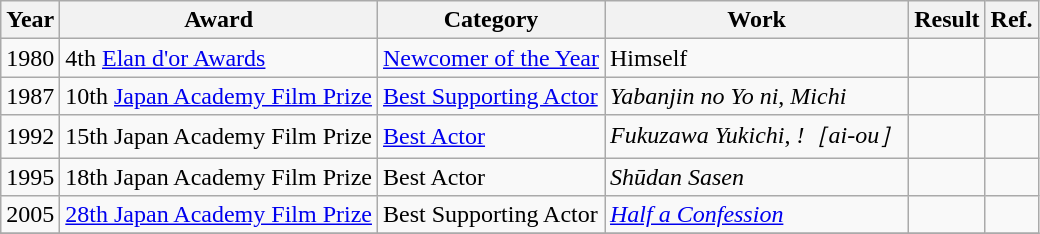<table class="wikitable sortable">
<tr>
<th>Year</th>
<th>Award</th>
<th>Category</th>
<th>Work</th>
<th>Result</th>
<th class="unsortable">Ref.</th>
</tr>
<tr>
<td>1980</td>
<td>4th <a href='#'>Elan d'or Awards</a></td>
<td><a href='#'>Newcomer of the Year</a></td>
<td>Himself</td>
<td></td>
<td></td>
</tr>
<tr>
<td>1987</td>
<td>10th <a href='#'>Japan Academy Film Prize</a></td>
<td><a href='#'>Best Supporting Actor</a></td>
<td><em>Yabanjin no Yo ni</em>, <em>Michi</em></td>
<td></td>
<td></td>
</tr>
<tr>
<td>1992</td>
<td>15th Japan Academy Film Prize</td>
<td><a href='#'>Best Actor</a></td>
<td><em>Fukuzawa Yukichi</em>, <em>!［ai-ou］</em></td>
<td></td>
<td></td>
</tr>
<tr>
<td>1995</td>
<td>18th Japan Academy Film Prize</td>
<td>Best Actor</td>
<td><em>Shūdan Sasen</em></td>
<td></td>
<td></td>
</tr>
<tr>
<td>2005</td>
<td><a href='#'>28th Japan Academy Film Prize</a></td>
<td>Best Supporting Actor</td>
<td><em><a href='#'>Half a Confession</a></em></td>
<td></td>
<td></td>
</tr>
<tr>
</tr>
</table>
